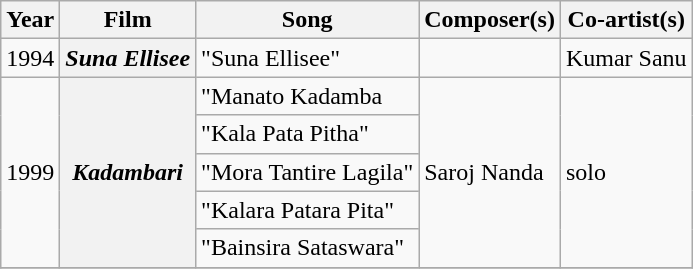<table class="wikitable">
<tr>
<th>Year</th>
<th>Film</th>
<th>Song</th>
<th>Composer(s)</th>
<th>Co-artist(s)</th>
</tr>
<tr>
<td>1994</td>
<th><em>Suna Ellisee</em></th>
<td>"Suna Ellisee"</td>
<td></td>
<td>Kumar Sanu</td>
</tr>
<tr>
<td rowspan=5>1999</td>
<th rowspan=5><em>Kadambari</em></th>
<td>"Manato Kadamba</td>
<td rowspan=5>Saroj Nanda</td>
<td rowspan="5">solo</td>
</tr>
<tr>
<td>"Kala Pata Pitha"</td>
</tr>
<tr>
<td>"Mora Tantire Lagila"</td>
</tr>
<tr>
<td>"Kalara Patara Pita"</td>
</tr>
<tr>
<td>"Bainsira Sataswara"</td>
</tr>
<tr>
</tr>
</table>
